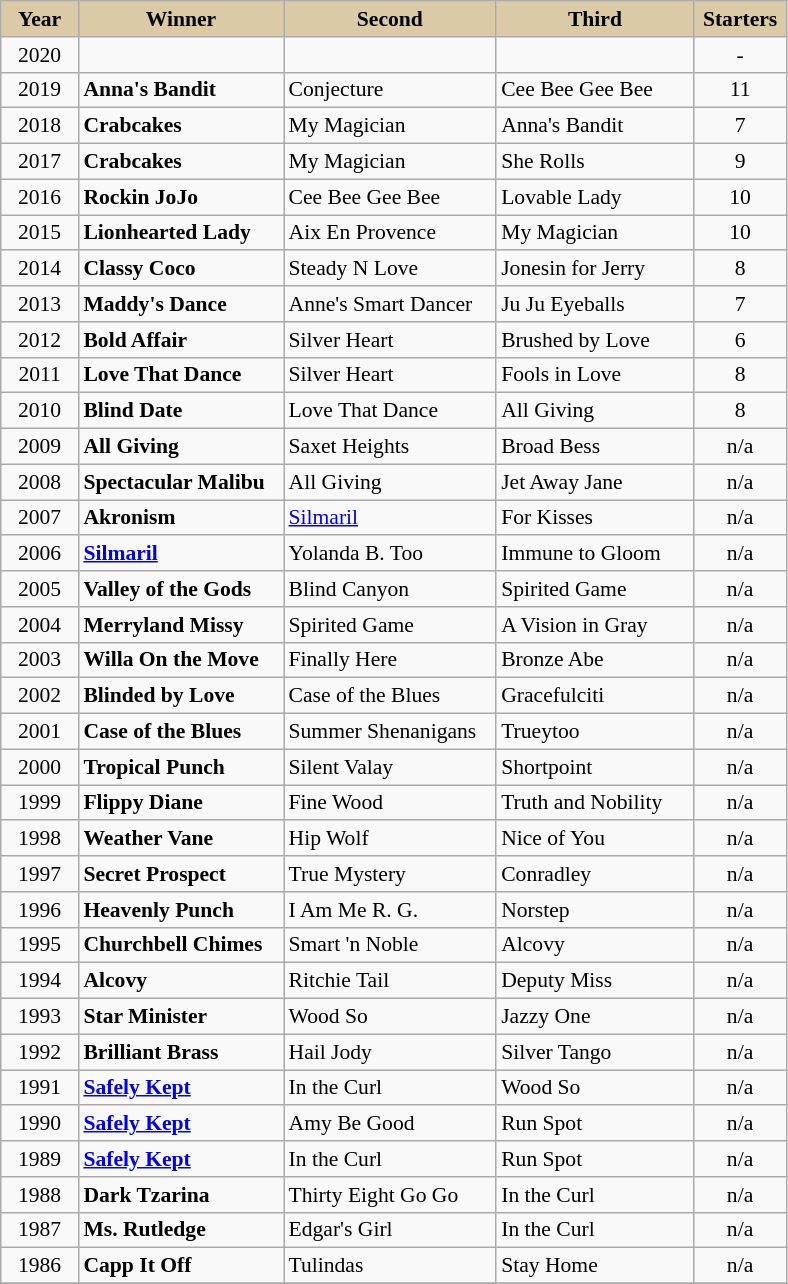<table class = "wikitable sortable" | border="1" cellpadding="0" style="border-collapse: collapse; font-size:90%">
<tr bgcolor="#DACAA5" align="center">
<td width="45px"><strong>Year</strong> <br></td>
<td width="130px"><strong>Winner</strong> <br></td>
<td width="135px"><strong>Second</strong> <br></td>
<td width="125px"><strong>Third</strong> <br></td>
<td width="55px"><strong>Starters</strong></td>
</tr>
<tr>
<td align=center>2020</td>
<td></td>
<td></td>
<td></td>
<td align=center>-</td>
</tr>
<tr>
<td align=center>2019</td>
<td><strong>Anna's Bandit</strong></td>
<td>Conjecture</td>
<td>Cee Bee Gee Bee</td>
<td align=center>11</td>
</tr>
<tr>
<td align=center>2018</td>
<td><strong>Crabcakes</strong></td>
<td>My Magician</td>
<td>Anna's Bandit</td>
<td align=center>7</td>
</tr>
<tr>
<td align=center>2017</td>
<td><strong>Crabcakes</strong></td>
<td>My Magician</td>
<td>She Rolls</td>
<td align=center>9</td>
</tr>
<tr>
<td align=center>2016</td>
<td><strong>Rockin JoJo</strong></td>
<td>Cee Bee Gee Bee</td>
<td>Lovable Lady</td>
<td align=center>10</td>
</tr>
<tr>
<td align=center>2015</td>
<td><strong>Lionhearted Lady</strong></td>
<td>Aix En Provence</td>
<td>My Magician</td>
<td align=center>10</td>
</tr>
<tr>
<td align=center>2014</td>
<td><strong>Classy Coco</strong></td>
<td>Steady N Love</td>
<td>Jonesin for Jerry</td>
<td align=center>8</td>
</tr>
<tr>
<td align=center>2013</td>
<td><strong>Maddy's Dance</strong></td>
<td>Anne's Smart Dancer</td>
<td>Ju Ju Eyeballs</td>
<td align=center>7</td>
</tr>
<tr>
<td align=center>2012</td>
<td><strong>Bold Affair</strong></td>
<td>Silver Heart</td>
<td>Brushed by Love</td>
<td align=center>6</td>
</tr>
<tr>
<td align=center>2011</td>
<td><strong>Love That Dance</strong></td>
<td>Silver Heart</td>
<td>Fools in Love</td>
<td align=center>8</td>
</tr>
<tr>
<td align=center>2010</td>
<td><strong>Blind Date</strong></td>
<td>Love That Dance</td>
<td>All Giving</td>
<td align=center>8</td>
</tr>
<tr>
<td align=center>2009</td>
<td><strong>All Giving</strong></td>
<td>Saxet Heights</td>
<td>Broad Bess</td>
<td align=center>n/a</td>
</tr>
<tr>
<td align=center>2008</td>
<td><strong>Spectacular Malibu</strong></td>
<td>All Giving</td>
<td>Jet Away Jane</td>
<td align=center>n/a</td>
</tr>
<tr>
<td align=center>2007</td>
<td><strong>Akronism</strong></td>
<td><a href='#'>Silmaril</a></td>
<td>For Kisses</td>
<td align=center>n/a</td>
</tr>
<tr>
<td align=center>2006</td>
<td><strong><a href='#'>Silmaril</a></strong></td>
<td>Yolanda B. Too</td>
<td>Immune to Gloom</td>
<td align=center>n/a</td>
</tr>
<tr>
<td align=center>2005</td>
<td><strong>Valley of the Gods</strong></td>
<td>Blind Canyon</td>
<td>Spirited Game</td>
<td align=center>n/a</td>
</tr>
<tr>
<td align=center>2004</td>
<td><strong>Merryland Missy</strong></td>
<td>Spirited Game</td>
<td>A Vision in Gray</td>
<td align=center>n/a</td>
</tr>
<tr>
<td align=center>2003</td>
<td><strong>Willa On the Move</strong></td>
<td>Finally Here</td>
<td>Bronze Abe</td>
<td align=center>n/a</td>
</tr>
<tr>
<td align=center>2002</td>
<td><strong>Blinded by Love</strong></td>
<td>Case of the Blues</td>
<td>Gracefulciti</td>
<td align=center>n/a</td>
</tr>
<tr>
<td align=center>2001</td>
<td><strong>Case of the Blues</strong></td>
<td>Summer Shenanigans</td>
<td>Trueytoo</td>
<td align=center>n/a</td>
</tr>
<tr>
<td align=center>2000</td>
<td><strong>Tropical Punch</strong></td>
<td>Silent Valay</td>
<td>Shortpoint</td>
<td align=center>n/a</td>
</tr>
<tr>
<td align=center>1999</td>
<td><strong>Flippy Diane</strong></td>
<td>Fine Wood</td>
<td>Truth and Nobility</td>
<td align=center>n/a</td>
</tr>
<tr>
<td align=center>1998</td>
<td><strong>Weather Vane</strong></td>
<td>Hip Wolf</td>
<td>Nice of You</td>
<td align=center>n/a</td>
</tr>
<tr>
<td align=center>1997</td>
<td><strong>Secret Prospect</strong></td>
<td>True Mystery</td>
<td>Conradley</td>
<td align=center>n/a</td>
</tr>
<tr>
<td align=center>1996</td>
<td><strong>Heavenly Punch</strong></td>
<td>I Am Me R. G.</td>
<td>Norstep</td>
<td align=center>n/a</td>
</tr>
<tr>
<td align=center>1995</td>
<td><strong>Churchbell Chimes</strong></td>
<td>Smart 'n Noble</td>
<td>Alcovy</td>
<td align=center>n/a</td>
</tr>
<tr>
<td align=center>1994</td>
<td><strong>Alcovy</strong></td>
<td>Ritchie Tail</td>
<td>Deputy Miss</td>
<td align=center>n/a</td>
</tr>
<tr>
<td align=center>1993</td>
<td><strong>Star Minister</strong></td>
<td>Wood So</td>
<td>Jazzy One</td>
<td align=center>n/a</td>
</tr>
<tr>
<td align=center>1992</td>
<td><strong>Brilliant Brass</strong></td>
<td>Hail Jody</td>
<td>Silver Tango</td>
<td align=center>n/a</td>
</tr>
<tr>
<td align=center>1991</td>
<td><strong><a href='#'>Safely Kept</a></strong></td>
<td>In the Curl</td>
<td>Wood So</td>
<td align=center>n/a</td>
</tr>
<tr>
<td align=center>1990</td>
<td><strong><a href='#'>Safely Kept</a></strong></td>
<td>Amy Be Good</td>
<td>Run Spot</td>
<td align=center>n/a</td>
</tr>
<tr>
<td align=center>1989</td>
<td><strong><a href='#'>Safely Kept</a></strong></td>
<td>In the Curl</td>
<td>Run Spot</td>
<td align=center>n/a</td>
</tr>
<tr>
<td align=center>1988</td>
<td><strong>Dark Tzarina</strong></td>
<td>Thirty Eight Go Go</td>
<td>In the Curl</td>
<td align=center>n/a</td>
</tr>
<tr>
<td align=center>1987</td>
<td><strong>Ms. Rutledge</strong></td>
<td>Edgar's Girl</td>
<td>In the Curl</td>
<td align=center>n/a</td>
</tr>
<tr>
<td align=center>1986</td>
<td><strong>Capp It Off</strong></td>
<td>Tulindas</td>
<td>Stay Home</td>
<td align=center>n/a</td>
</tr>
<tr>
</tr>
</table>
